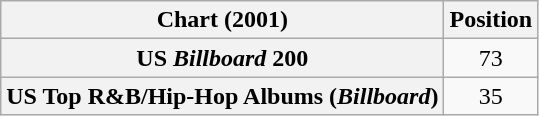<table class="wikitable sortable plainrowheaders" style="text-align:center">
<tr>
<th scope="col">Chart (2001)</th>
<th scope="col">Position</th>
</tr>
<tr>
<th scope="row">US <em>Billboard</em> 200</th>
<td>73</td>
</tr>
<tr>
<th scope="row">US Top R&B/Hip-Hop Albums (<em>Billboard</em>)</th>
<td>35</td>
</tr>
</table>
